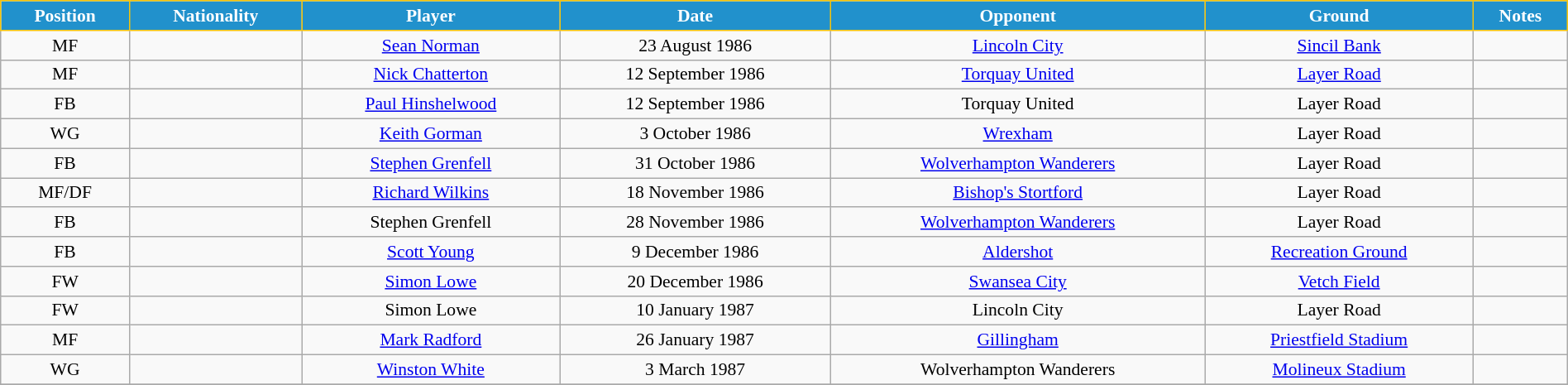<table class="wikitable" style="text-align:center; font-size:90%; width:100%;">
<tr>
<th style="background:#2191CC; color:white; border:1px solid #F7C408; text-align:center;">Position</th>
<th style="background:#2191CC; color:white; border:1px solid #F7C408; text-align:center;">Nationality</th>
<th style="background:#2191CC; color:white; border:1px solid #F7C408; text-align:center;">Player</th>
<th style="background:#2191CC; color:white; border:1px solid #F7C408; text-align:center;">Date</th>
<th style="background:#2191CC; color:white; border:1px solid #F7C408; text-align:center;">Opponent</th>
<th style="background:#2191CC; color:white; border:1px solid #F7C408; text-align:center;">Ground</th>
<th style="background:#2191CC; color:white; border:1px solid #F7C408; text-align:center;">Notes</th>
</tr>
<tr>
<td>MF</td>
<td></td>
<td><a href='#'>Sean Norman</a></td>
<td>23 August 1986</td>
<td><a href='#'>Lincoln City</a></td>
<td><a href='#'>Sincil Bank</a></td>
<td></td>
</tr>
<tr>
<td>MF</td>
<td></td>
<td><a href='#'>Nick Chatterton</a></td>
<td>12 September 1986</td>
<td><a href='#'>Torquay United</a></td>
<td><a href='#'>Layer Road</a></td>
<td></td>
</tr>
<tr>
<td>FB</td>
<td></td>
<td><a href='#'>Paul Hinshelwood</a></td>
<td>12 September 1986</td>
<td>Torquay United</td>
<td>Layer Road</td>
<td></td>
</tr>
<tr>
<td>WG</td>
<td></td>
<td><a href='#'>Keith Gorman</a></td>
<td>3 October 1986</td>
<td><a href='#'>Wrexham</a></td>
<td>Layer Road</td>
<td></td>
</tr>
<tr>
<td>FB</td>
<td></td>
<td><a href='#'>Stephen Grenfell</a></td>
<td>31 October 1986</td>
<td><a href='#'>Wolverhampton Wanderers</a></td>
<td>Layer Road</td>
<td></td>
</tr>
<tr>
<td>MF/DF</td>
<td></td>
<td><a href='#'>Richard Wilkins</a></td>
<td>18 November 1986</td>
<td><a href='#'>Bishop's Stortford</a></td>
<td>Layer Road</td>
<td></td>
</tr>
<tr>
<td>FB</td>
<td></td>
<td>Stephen Grenfell</td>
<td>28 November 1986</td>
<td><a href='#'>Wolverhampton Wanderers</a></td>
<td>Layer Road</td>
<td></td>
</tr>
<tr>
<td>FB</td>
<td></td>
<td><a href='#'>Scott Young</a></td>
<td>9 December 1986</td>
<td><a href='#'>Aldershot</a></td>
<td><a href='#'>Recreation Ground</a></td>
<td></td>
</tr>
<tr>
<td>FW</td>
<td></td>
<td><a href='#'>Simon Lowe</a></td>
<td>20 December 1986</td>
<td><a href='#'>Swansea City</a></td>
<td><a href='#'>Vetch Field</a></td>
<td></td>
</tr>
<tr>
<td>FW</td>
<td></td>
<td>Simon Lowe</td>
<td>10 January 1987</td>
<td>Lincoln City</td>
<td>Layer Road</td>
<td></td>
</tr>
<tr>
<td>MF</td>
<td></td>
<td><a href='#'>Mark Radford</a></td>
<td>26 January 1987</td>
<td><a href='#'>Gillingham</a></td>
<td><a href='#'>Priestfield Stadium</a></td>
<td></td>
</tr>
<tr>
<td>WG</td>
<td></td>
<td><a href='#'>Winston White</a></td>
<td>3 March 1987</td>
<td>Wolverhampton Wanderers</td>
<td><a href='#'>Molineux Stadium</a></td>
<td></td>
</tr>
<tr>
</tr>
</table>
